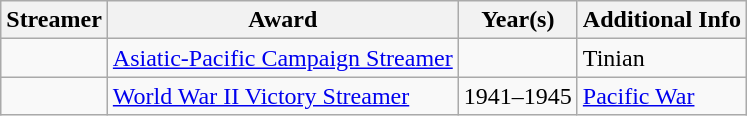<table class=wikitable>
<tr>
<th>Streamer</th>
<th>Award</th>
<th>Year(s)</th>
<th>Additional Info</th>
</tr>
<tr>
<td></td>
<td><a href='#'>Asiatic-Pacific Campaign Streamer</a></td>
<td><br></td>
<td>Tinian</td>
</tr>
<tr>
<td></td>
<td><a href='#'>World War II Victory Streamer</a></td>
<td>1941–1945</td>
<td><a href='#'>Pacific War</a></td>
</tr>
</table>
